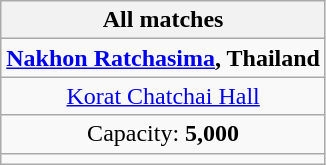<table class="wikitable" style="text-align:center;">
<tr>
<th>All matches</th>
</tr>
<tr>
<td><strong><a href='#'>Nakhon Ratchasima</a>, Thailand</strong></td>
</tr>
<tr>
<td><a href='#'>Korat Chatchai Hall</a></td>
</tr>
<tr>
<td>Capacity: <strong>5,000</strong></td>
</tr>
<tr>
<td></td>
</tr>
</table>
